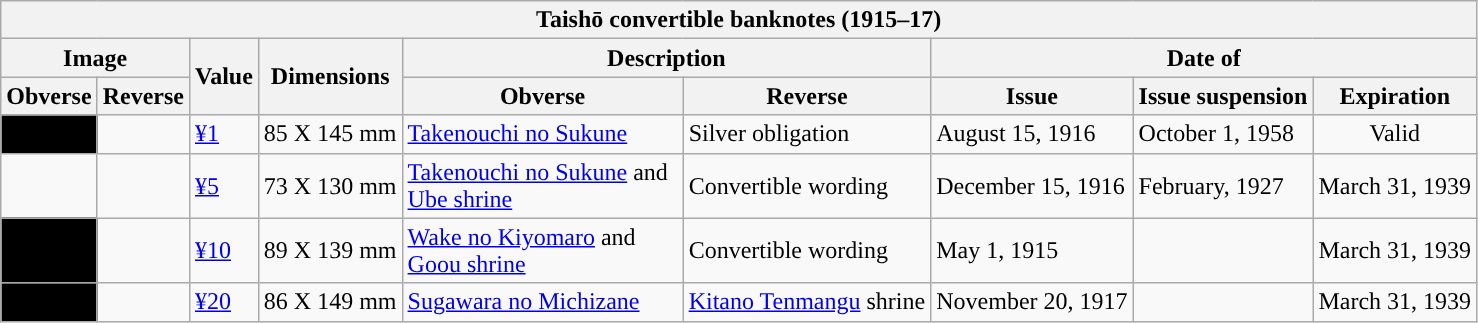<table class="wikitable">
<tr>
<th colspan="9">Taishō convertible banknotes (1915–17)</th>
</tr>
<tr>
<th colspan="2">Image</th>
<th rowspan="2">Value</th>
<th rowspan="2">Dimensions</th>
<th colspan="2">Description</th>
<th colspan="3">Date of</th>
</tr>
<tr>
<th>Obverse</th>
<th>Reverse</th>
<th width=180>Obverse</th>
<th>Reverse</th>
<th>Issue</th>
<th>Issue suspension</th>
<th>Expiration</th>
</tr>
<tr>
<td style="text-align:center; background:#000;"></td>
<td></td>
<td><a href='#'>¥1</a></td>
<td>85 X 145 mm</td>
<td><a href='#'>Takenouchi no Sukune</a></td>
<td>Silver obligation</td>
<td>August 15, 1916</td>
<td>October 1, 1958</td>
<td align="center">Valid</td>
</tr>
<tr>
<td></td>
<td></td>
<td><a href='#'>¥5</a></td>
<td>73 X 130 mm</td>
<td><a href='#'>Takenouchi no Sukune</a> and <a href='#'>Ube shrine</a></td>
<td>Convertible wording</td>
<td>December 15, 1916</td>
<td>February, 1927</td>
<td>March 31, 1939</td>
</tr>
<tr>
<td style="text-align:center; background:#000;"></td>
<td></td>
<td><a href='#'>¥10</a></td>
<td>89 X 139 mm</td>
<td><a href='#'>Wake no Kiyomaro</a> and <a href='#'>Goou shrine</a></td>
<td>Convertible wording</td>
<td>May 1, 1915</td>
<td></td>
<td>March 31, 1939</td>
</tr>
<tr>
<td style="text-align:center; background:#000;"></td>
<td></td>
<td><a href='#'>¥20</a></td>
<td>86 X 149 mm</td>
<td><a href='#'>Sugawara no Michizane</a></td>
<td><a href='#'>Kitano Tenmangu</a> shrine</td>
<td>November 20, 1917</td>
<td></td>
<td>March 31, 1939</td>
</tr>
</table>
